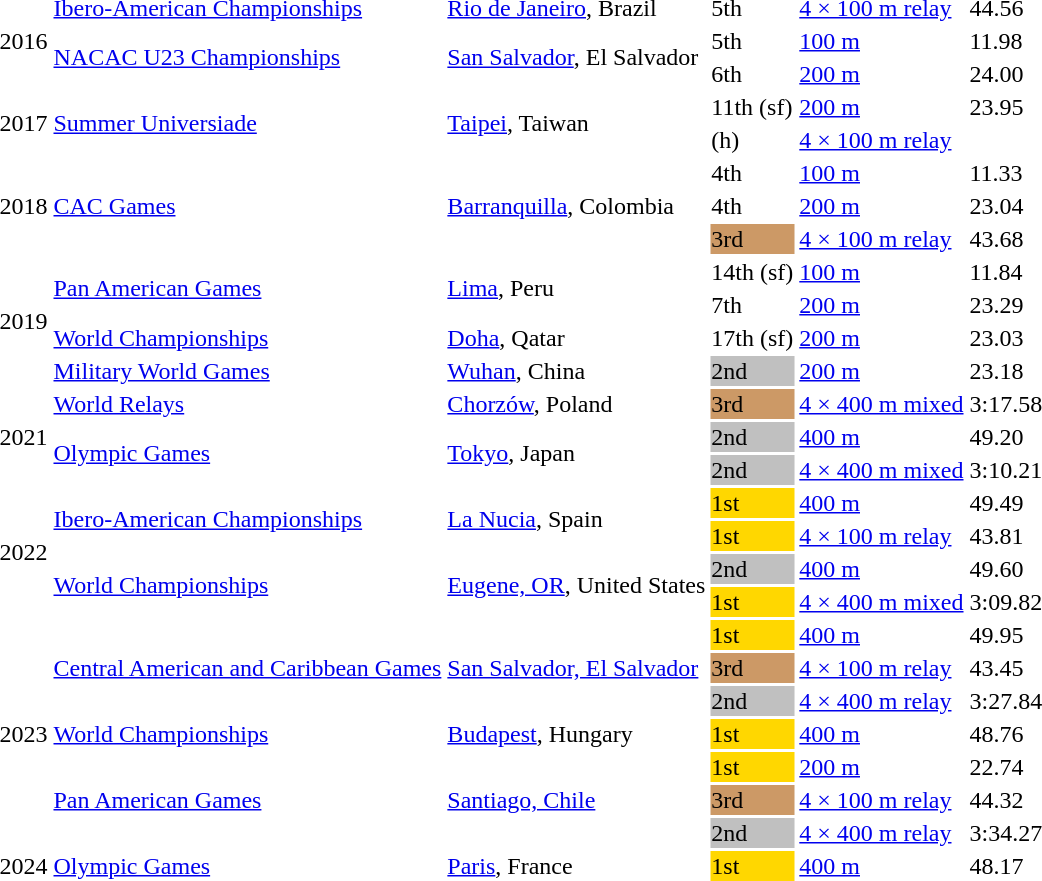<table>
<tr>
<td rowspan=3>2016</td>
<td><a href='#'>Ibero-American Championships</a></td>
<td><a href='#'>Rio de Janeiro</a>, Brazil</td>
<td>5th</td>
<td><a href='#'>4 × 100 m relay</a></td>
<td>44.56</td>
</tr>
<tr>
<td rowspan=2><a href='#'>NACAC U23 Championships</a></td>
<td rowspan=2><a href='#'>San Salvador</a>, El Salvador</td>
<td>5th</td>
<td><a href='#'>100 m</a></td>
<td>11.98</td>
</tr>
<tr>
<td>6th</td>
<td><a href='#'>200 m</a></td>
<td>24.00 </td>
</tr>
<tr>
<td rowspan=2>2017</td>
<td rowspan=2><a href='#'>Summer Universiade</a></td>
<td rowspan=2><a href='#'>Taipei</a>, Taiwan</td>
<td>11th (sf)</td>
<td><a href='#'>200 m</a></td>
<td>23.95</td>
</tr>
<tr>
<td>(h)</td>
<td><a href='#'>4 × 100 m relay</a></td>
<td></td>
</tr>
<tr>
<td rowspan=3>2018</td>
<td rowspan=3><a href='#'>CAC Games</a></td>
<td rowspan=3><a href='#'>Barranquilla</a>, Colombia</td>
<td>4th</td>
<td><a href='#'>100 m</a></td>
<td>11.33 </td>
</tr>
<tr>
<td>4th</td>
<td><a href='#'>200 m</a></td>
<td>23.04</td>
</tr>
<tr>
<td bgcolor=cc9966>3rd</td>
<td><a href='#'>4 × 100 m relay</a></td>
<td>43.68</td>
</tr>
<tr>
<td rowspan=4>2019</td>
<td rowspan=2><a href='#'>Pan American Games</a></td>
<td rowspan=2><a href='#'>Lima</a>, Peru</td>
<td>14th (sf)</td>
<td><a href='#'>100 m</a></td>
<td>11.84</td>
</tr>
<tr>
<td>7th</td>
<td><a href='#'>200 m</a></td>
<td>23.29</td>
</tr>
<tr>
<td><a href='#'>World Championships</a></td>
<td><a href='#'>Doha</a>, Qatar</td>
<td>17th (sf)</td>
<td><a href='#'>200 m</a></td>
<td>23.03 </td>
</tr>
<tr>
<td><a href='#'>Military World Games</a></td>
<td><a href='#'>Wuhan</a>, China</td>
<td bgcolor=silver>2nd</td>
<td><a href='#'>200 m</a></td>
<td>23.18</td>
</tr>
<tr>
<td rowspan=3>2021</td>
<td><a href='#'>World Relays</a></td>
<td><a href='#'>Chorzów</a>, Poland</td>
<td bgcolor=cc9966>3rd</td>
<td><a href='#'>4 × 400 m mixed</a></td>
<td>3:17.58</td>
</tr>
<tr>
<td rowspan=2><a href='#'>Olympic Games</a></td>
<td rowspan=2><a href='#'>Tokyo</a>, Japan</td>
<td bgcolor=silver>2nd</td>
<td><a href='#'>400 m</a></td>
<td>49.20 <strong></strong></td>
</tr>
<tr>
<td bgcolor=silver>2nd</td>
<td><a href='#'>4 × 400 m mixed</a></td>
<td>3:10.21 <strong></strong></td>
</tr>
<tr>
<td rowspan=4>2022</td>
<td rowspan=2><a href='#'>Ibero-American Championships</a></td>
<td rowspan=2><a href='#'>La Nucia</a>, Spain</td>
<td bgcolor=gold>1st</td>
<td><a href='#'>400 m</a></td>
<td>49.49 <strong></strong></td>
</tr>
<tr>
<td bgcolor=gold>1st</td>
<td><a href='#'>4 × 100 m relay</a></td>
<td>43.81 </td>
</tr>
<tr>
<td rowspan=2><a href='#'>World Championships</a></td>
<td rowspan=2><a href='#'>Eugene, OR</a>, United States</td>
<td bgcolor=silver>2nd</td>
<td><a href='#'>400 m</a></td>
<td>49.60</td>
</tr>
<tr>
<td bgcolor=gold>1st</td>
<td><a href='#'>4 × 400 m mixed</a></td>
<td>3:09.82  <strong></strong></td>
</tr>
<tr>
<td rowspan=7>2023</td>
<td rowspan=3><a href='#'>Central American and Caribbean Games</a></td>
<td rowspan=3><a href='#'>San Salvador, El Salvador</a></td>
<td bgcolor=gold>1st</td>
<td><a href='#'>400 m</a></td>
<td>49.95</td>
</tr>
<tr>
<td bgcolor=cc9966>3rd</td>
<td><a href='#'>4 × 100 m relay</a></td>
<td>43.45</td>
</tr>
<tr>
<td bgcolor=silver>2nd</td>
<td><a href='#'>4 × 400 m relay</a></td>
<td>3:27.84</td>
</tr>
<tr>
<td><a href='#'>World Championships</a></td>
<td><a href='#'>Budapest</a>, Hungary</td>
<td bgcolor=gold>1st</td>
<td><a href='#'>400 m</a></td>
<td>48.76 <strong></strong></td>
</tr>
<tr>
<td rowspan=3><a href='#'>Pan American Games</a></td>
<td rowspan=3><a href='#'>Santiago, Chile</a></td>
<td bgcolor=gold>1st</td>
<td><a href='#'>200 m</a></td>
<td>22.74</td>
</tr>
<tr>
<td bgcolor=cc9966>3rd</td>
<td><a href='#'>4 × 100 m relay</a></td>
<td>44.32</td>
</tr>
<tr>
<td bgcolor=silver>2nd</td>
<td><a href='#'>4 × 400 m relay</a></td>
<td>3:34.27</td>
</tr>
<tr>
<td>2024</td>
<td><a href='#'>Olympic Games</a></td>
<td><a href='#'>Paris</a>, France</td>
<td bgcolor=gold>1st</td>
<td><a href='#'>400 m</a></td>
<td>48.17 <strong></strong> <strong></strong></td>
</tr>
</table>
